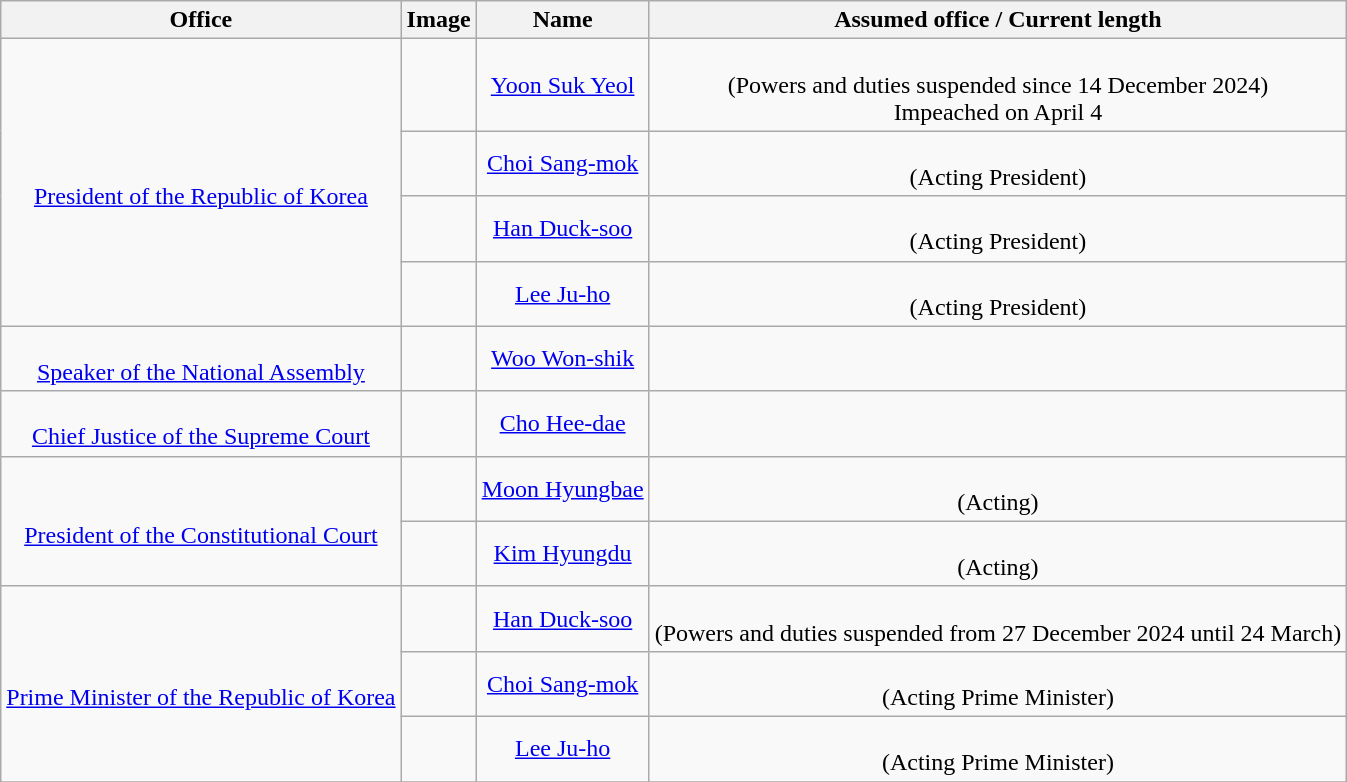<table class="wikitable" style="text-align:center">
<tr>
<th>Office</th>
<th>Image</th>
<th>Name</th>
<th>Assumed office / Current length</th>
</tr>
<tr>
<td rowspan=4><br><a href='#'>President of the Republic of Korea</a></td>
<td></td>
<td><a href='#'>Yoon Suk Yeol</a></td>
<td><br>(Powers and duties suspended since 14 December 2024)<br>Impeached on April 4</td>
</tr>
<tr>
<td></td>
<td><a href='#'>Choi Sang-mok</a></td>
<td><br>(Acting President)</td>
</tr>
<tr>
<td></td>
<td><a href='#'>Han Duck-soo</a></td>
<td><br>(Acting President)</td>
</tr>
<tr>
<td></td>
<td><a href='#'>Lee Ju-ho</a></td>
<td><br>(Acting President)</td>
</tr>
<tr>
<td><br><a href='#'>Speaker of the National Assembly</a></td>
<td></td>
<td><a href='#'>Woo Won-shik</a></td>
<td></td>
</tr>
<tr>
<td><br><a href='#'>Chief Justice of the Supreme Court</a></td>
<td></td>
<td><a href='#'>Cho Hee-dae</a></td>
<td></td>
</tr>
<tr>
<td rowspan="2"><br><a href='#'>President of the Constitutional Court</a></td>
<td></td>
<td><a href='#'>Moon Hyungbae</a></td>
<td><br>(Acting)</td>
</tr>
<tr>
<td></td>
<td><a href='#'>Kim Hyungdu</a></td>
<td><br>(Acting)</td>
</tr>
<tr>
<td rowspan=3><br><a href='#'>Prime Minister of the Republic of Korea</a></td>
<td></td>
<td><a href='#'>Han Duck-soo</a></td>
<td><br>(Powers and duties suspended from 27 December 2024 until 24 March)</td>
</tr>
<tr>
<td></td>
<td><a href='#'>Choi Sang-mok</a></td>
<td><br>(Acting Prime Minister)</td>
</tr>
<tr>
<td></td>
<td><a href='#'>Lee Ju-ho</a></td>
<td><br>(Acting Prime Minister)</td>
</tr>
<tr>
</tr>
<tr>
</tr>
</table>
